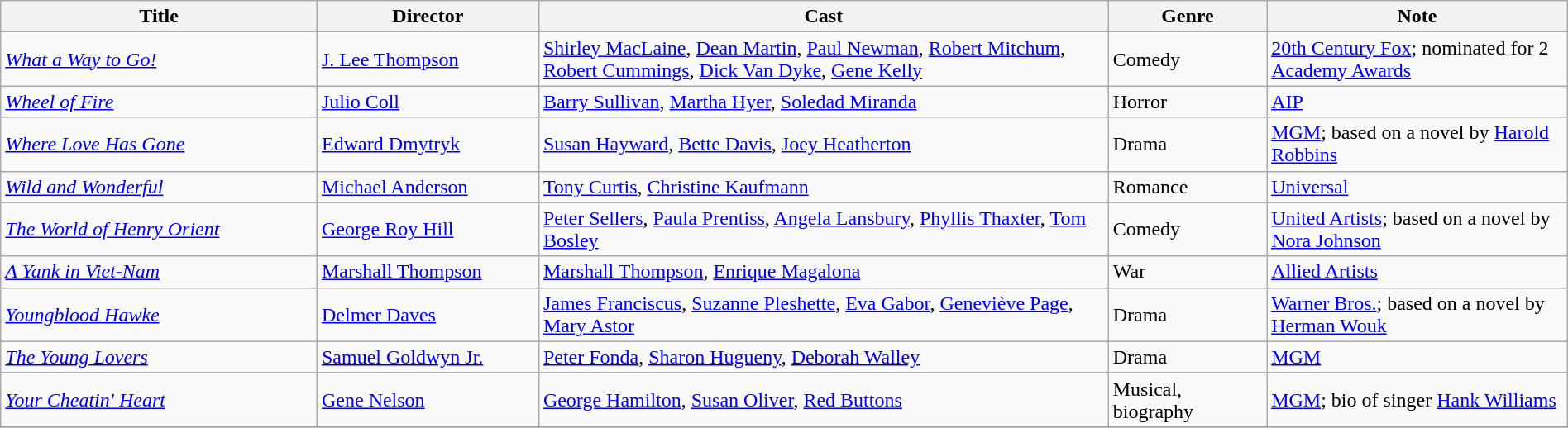<table class="wikitable" style="width:100%;">
<tr>
<th style="width:20%;">Title</th>
<th style="width:14%;">Director</th>
<th style="width:36%;">Cast</th>
<th style="width:10%;">Genre</th>
<th style="width:19%;">Note</th>
</tr>
<tr>
<td><em><a href='#'>What a Way to Go!</a></em></td>
<td><a href='#'>J. Lee Thompson</a></td>
<td><a href='#'>Shirley MacLaine</a>, <a href='#'>Dean Martin</a>, <a href='#'>Paul Newman</a>, <a href='#'>Robert Mitchum</a>, <a href='#'>Robert Cummings</a>, <a href='#'>Dick Van Dyke</a>, <a href='#'>Gene Kelly</a></td>
<td>Comedy</td>
<td><a href='#'>20th Century Fox</a>; nominated for 2 <a href='#'>Academy Awards</a></td>
</tr>
<tr>
<td><em><a href='#'>Wheel of Fire</a></em></td>
<td><a href='#'>Julio Coll</a></td>
<td><a href='#'>Barry Sullivan</a>, <a href='#'>Martha Hyer</a>, <a href='#'>Soledad Miranda</a></td>
<td>Horror</td>
<td><a href='#'>AIP</a></td>
</tr>
<tr>
<td><em><a href='#'>Where Love Has Gone</a> </em></td>
<td><a href='#'>Edward Dmytryk</a></td>
<td><a href='#'>Susan Hayward</a>, <a href='#'>Bette Davis</a>, <a href='#'>Joey Heatherton</a></td>
<td>Drama</td>
<td><a href='#'>MGM</a>; based on a novel by <a href='#'>Harold Robbins</a></td>
</tr>
<tr>
<td><em><a href='#'>Wild and Wonderful</a></em></td>
<td><a href='#'>Michael Anderson</a></td>
<td><a href='#'>Tony Curtis</a>, <a href='#'>Christine Kaufmann</a></td>
<td>Romance</td>
<td><a href='#'>Universal</a></td>
</tr>
<tr>
<td><em><a href='#'>The World of Henry Orient</a></em></td>
<td><a href='#'>George Roy Hill</a></td>
<td><a href='#'>Peter Sellers</a>, <a href='#'>Paula Prentiss</a>, <a href='#'>Angela Lansbury</a>, <a href='#'>Phyllis Thaxter</a>, <a href='#'>Tom Bosley</a></td>
<td>Comedy</td>
<td><a href='#'>United Artists</a>; based on a novel by <a href='#'>Nora Johnson</a></td>
</tr>
<tr>
<td><em><a href='#'>A Yank in Viet-Nam</a></em></td>
<td><a href='#'>Marshall Thompson</a></td>
<td><a href='#'>Marshall Thompson</a>, <a href='#'>Enrique Magalona</a></td>
<td>War</td>
<td><a href='#'>Allied Artists</a></td>
</tr>
<tr>
<td><em><a href='#'>Youngblood Hawke</a></em></td>
<td><a href='#'>Delmer Daves</a></td>
<td><a href='#'>James Franciscus</a>, <a href='#'>Suzanne Pleshette</a>, <a href='#'>Eva Gabor</a>, <a href='#'>Geneviève Page</a>, <a href='#'>Mary Astor</a></td>
<td>Drama</td>
<td><a href='#'>Warner Bros.</a>; based on a novel by <a href='#'>Herman Wouk</a></td>
</tr>
<tr>
<td><em><a href='#'>The Young Lovers</a></em></td>
<td><a href='#'>Samuel Goldwyn Jr.</a></td>
<td><a href='#'>Peter Fonda</a>, <a href='#'>Sharon Hugueny</a>, <a href='#'>Deborah Walley</a></td>
<td>Drama</td>
<td><a href='#'>MGM</a></td>
</tr>
<tr>
<td><em><a href='#'>Your Cheatin' Heart</a></em></td>
<td><a href='#'>Gene Nelson</a></td>
<td><a href='#'>George Hamilton</a>, <a href='#'>Susan Oliver</a>, <a href='#'>Red Buttons</a></td>
<td>Musical, biography</td>
<td><a href='#'>MGM</a>; bio of singer <a href='#'>Hank Williams</a></td>
</tr>
<tr>
</tr>
</table>
